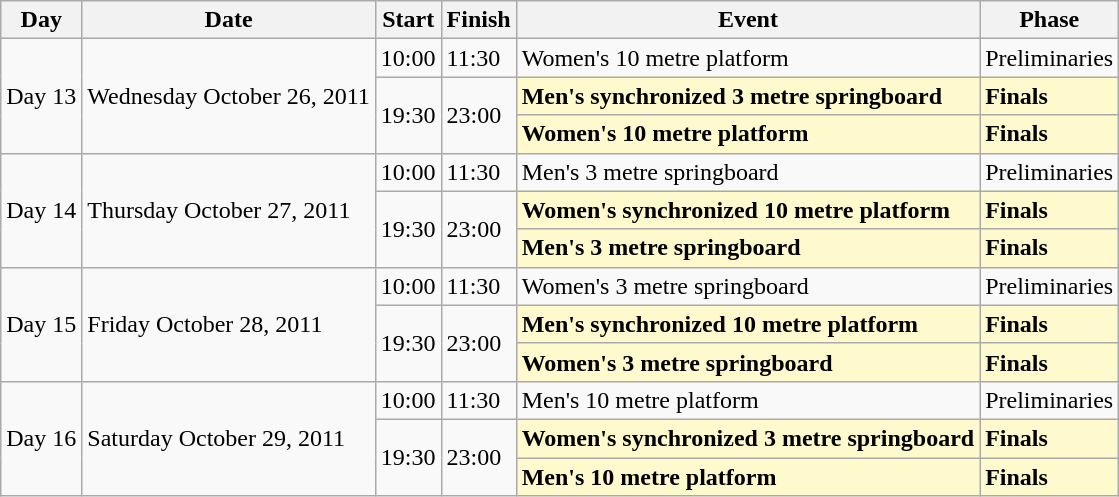<table class=wikitable>
<tr>
<th>Day</th>
<th>Date</th>
<th>Start</th>
<th>Finish</th>
<th>Event</th>
<th>Phase</th>
</tr>
<tr>
<td rowspan=3>Day 13</td>
<td rowspan=3>Wednesday October 26, 2011</td>
<td>10:00</td>
<td>11:30</td>
<td>Women's 10 metre platform</td>
<td>Preliminaries</td>
</tr>
<tr>
<td rowspan=2>19:30</td>
<td rowspan=2>23:00</td>
<td style=background:lemonchiffon><strong>Men's synchronized 3 metre springboard</strong></td>
<td style=background:lemonchiffon><strong>Finals</strong></td>
</tr>
<tr>
<td style=background:lemonchiffon><strong>Women's 10 metre platform</strong></td>
<td style=background:lemonchiffon><strong>Finals</strong></td>
</tr>
<tr>
<td rowspan=3>Day 14</td>
<td rowspan=3>Thursday October 27, 2011</td>
<td>10:00</td>
<td>11:30</td>
<td>Men's 3 metre springboard</td>
<td>Preliminaries</td>
</tr>
<tr>
<td rowspan=2>19:30</td>
<td rowspan=2>23:00</td>
<td style=background:lemonchiffon><strong>Women's synchronized 10 metre platform</strong></td>
<td style=background:lemonchiffon><strong>Finals</strong></td>
</tr>
<tr>
<td style=background:lemonchiffon><strong>Men's 3 metre springboard</strong></td>
<td style=background:lemonchiffon><strong>Finals</strong></td>
</tr>
<tr>
<td rowspan=3>Day 15</td>
<td rowspan=3>Friday October 28, 2011</td>
<td>10:00</td>
<td>11:30</td>
<td>Women's 3 metre springboard</td>
<td>Preliminaries</td>
</tr>
<tr>
<td rowspan=2>19:30</td>
<td rowspan=2>23:00</td>
<td style=background:lemonchiffon><strong>Men's synchronized 10 metre platform</strong></td>
<td style=background:lemonchiffon><strong>Finals</strong></td>
</tr>
<tr>
<td style=background:lemonchiffon><strong>Women's 3 metre springboard</strong></td>
<td style=background:lemonchiffon><strong>Finals</strong></td>
</tr>
<tr>
<td rowspan=3>Day 16</td>
<td rowspan=3>Saturday October 29, 2011</td>
<td>10:00</td>
<td>11:30</td>
<td>Men's 10 metre platform</td>
<td>Preliminaries</td>
</tr>
<tr>
<td rowspan=2>19:30</td>
<td rowspan=2>23:00</td>
<td style=background:lemonchiffon><strong>Women's synchronized 3 metre springboard</strong></td>
<td style=background:lemonchiffon><strong>Finals</strong></td>
</tr>
<tr>
<td style=background:lemonchiffon><strong>Men's 10 metre platform</strong></td>
<td style=background:lemonchiffon><strong>Finals</strong></td>
</tr>
</table>
